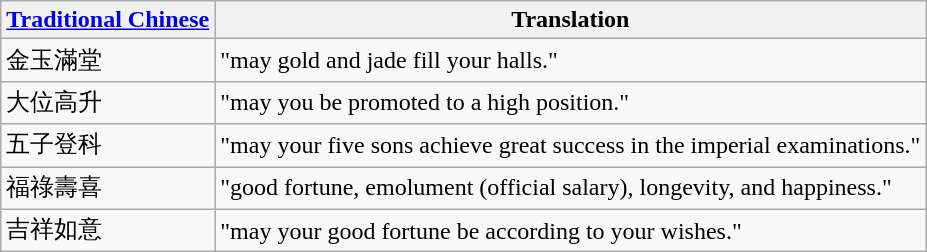<table class="wikitable">
<tr>
<th><a href='#'>Traditional Chinese</a></th>
<th>Translation</th>
</tr>
<tr>
<td>金玉滿堂</td>
<td>"may gold and jade fill your halls."</td>
</tr>
<tr>
<td>大位高升</td>
<td>"may you be promoted to a high position."</td>
</tr>
<tr>
<td>五子登科</td>
<td>"may your five sons achieve great success in the imperial examinations."</td>
</tr>
<tr>
<td>福祿壽喜</td>
<td>"good fortune, emolument (official salary), longevity, and happiness."</td>
</tr>
<tr>
<td>吉祥如意</td>
<td>"may your good fortune be according to your wishes."</td>
</tr>
</table>
